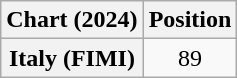<table class="wikitable sortable plainrowheaders" style="text-align:center">
<tr>
<th scope="col">Chart (2024)</th>
<th scope="col">Position</th>
</tr>
<tr>
<th scope="row">Italy (FIMI)</th>
<td>89</td>
</tr>
</table>
